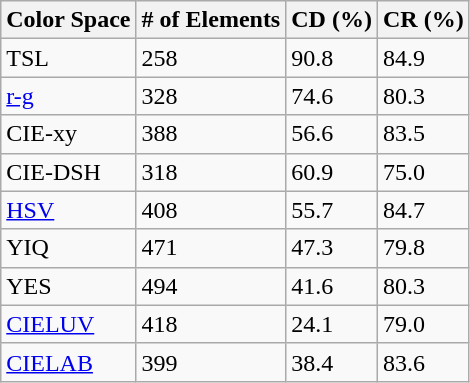<table class="wikitable">
<tr>
<th>Color Space</th>
<th># of Elements</th>
<th>CD (%)</th>
<th>CR (%)</th>
</tr>
<tr>
<td>TSL</td>
<td>258</td>
<td>90.8</td>
<td>84.9</td>
</tr>
<tr>
<td><a href='#'>r-g</a></td>
<td>328</td>
<td>74.6</td>
<td>80.3</td>
</tr>
<tr>
<td>CIE-xy</td>
<td>388</td>
<td>56.6</td>
<td>83.5</td>
</tr>
<tr>
<td>CIE-DSH</td>
<td>318</td>
<td>60.9</td>
<td>75.0</td>
</tr>
<tr>
<td><a href='#'>HSV</a></td>
<td>408</td>
<td>55.7</td>
<td>84.7</td>
</tr>
<tr>
<td>YIQ</td>
<td>471</td>
<td>47.3</td>
<td>79.8</td>
</tr>
<tr>
<td>YES</td>
<td>494</td>
<td>41.6</td>
<td>80.3</td>
</tr>
<tr>
<td><a href='#'>CIELUV</a></td>
<td>418</td>
<td>24.1</td>
<td>79.0</td>
</tr>
<tr>
<td><a href='#'>CIELAB</a></td>
<td>399</td>
<td>38.4</td>
<td>83.6</td>
</tr>
</table>
